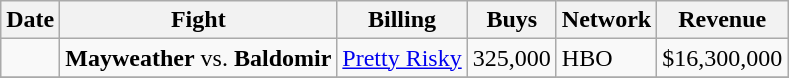<table class="wikitable">
<tr>
<th>Date</th>
<th>Fight</th>
<th>Billing</th>
<th>Buys</th>
<th>Network</th>
<th>Revenue</th>
</tr>
<tr>
<td></td>
<td><strong>Mayweather</strong> vs. <strong>Baldomir</strong></td>
<td><a href='#'>Pretty Risky</a></td>
<td>325,000</td>
<td>HBO</td>
<td>$16,300,000</td>
</tr>
<tr>
</tr>
</table>
